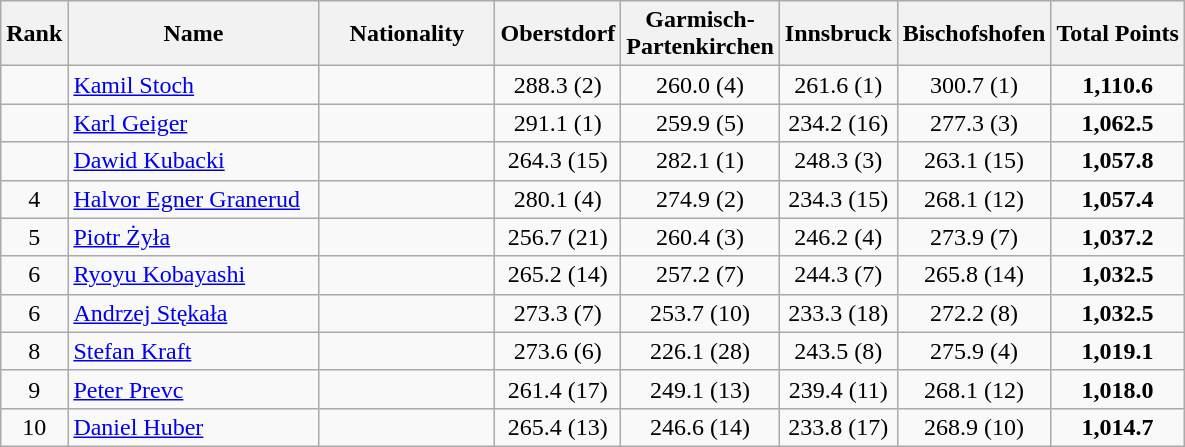<table class="wikitable sortable" style="text-align: center;">
<tr>
<th align=Center>Rank</th>
<th width=160>Name</th>
<th width=110>Nationality</th>
<th>Oberstdorf</th>
<th>Garmisch-<br>Partenkirchen</th>
<th>Innsbruck</th>
<th>Bischofshofen</th>
<th>Total Points</th>
</tr>
<tr>
<td></td>
<td align=left><a href='#'>Kamil Stoch</a></td>
<td align=left></td>
<td>288.3 (2)</td>
<td>260.0 (4)</td>
<td>261.6 (1)</td>
<td>300.7 (1)</td>
<td><strong>1,110.6</strong></td>
</tr>
<tr>
<td></td>
<td align=left><a href='#'>Karl Geiger</a></td>
<td align=left></td>
<td>291.1 (1)</td>
<td>259.9 (5)</td>
<td>234.2 (16)</td>
<td>277.3 (3)</td>
<td><strong>1,062.5</strong></td>
</tr>
<tr>
<td></td>
<td align=left><a href='#'>Dawid Kubacki</a></td>
<td align=left></td>
<td>264.3 (15)</td>
<td>282.1 (1)</td>
<td>248.3 (3)</td>
<td>263.1 (15)</td>
<td><strong>1,057.8</strong></td>
</tr>
<tr>
<td>4</td>
<td align=left><a href='#'>Halvor Egner Granerud</a></td>
<td align=left></td>
<td>280.1 (4)</td>
<td>274.9 (2)</td>
<td>234.3 (15)</td>
<td>268.1 (12)</td>
<td><strong>1,057.4</strong></td>
</tr>
<tr>
<td>5</td>
<td align=left><a href='#'>Piotr Żyła</a></td>
<td align=left></td>
<td>256.7 (21)</td>
<td>260.4 (3)</td>
<td>246.2 (4)</td>
<td>273.9 (7)</td>
<td><strong>1,037.2</strong></td>
</tr>
<tr>
<td>6</td>
<td align=left><a href='#'>Ryoyu Kobayashi</a></td>
<td align=left></td>
<td>265.2 (14)</td>
<td>257.2 (7)</td>
<td>244.3 (7)</td>
<td>265.8 (14)</td>
<td><strong>1,032.5</strong></td>
</tr>
<tr>
<td>6</td>
<td align=left><a href='#'>Andrzej Stękała</a></td>
<td align=left></td>
<td>273.3 (7)</td>
<td>253.7 (10)</td>
<td>233.3 (18)</td>
<td>272.2 (8)</td>
<td><strong>1,032.5</strong></td>
</tr>
<tr>
<td>8</td>
<td align=left><a href='#'>Stefan Kraft</a></td>
<td align=left></td>
<td>273.6 (6)</td>
<td>226.1 (28)</td>
<td>243.5 (8)</td>
<td>275.9 (4)</td>
<td><strong>1,019.1</strong></td>
</tr>
<tr>
<td>9</td>
<td align=left><a href='#'>Peter Prevc</a></td>
<td align=left></td>
<td>261.4 (17)</td>
<td>249.1 (13)</td>
<td>239.4 (11)</td>
<td>268.1 (12)</td>
<td><strong>1,018.0</strong></td>
</tr>
<tr>
<td>10</td>
<td align=left><a href='#'>Daniel Huber</a></td>
<td align=left></td>
<td>265.4 (13)</td>
<td>246.6 (14)</td>
<td>233.8 (17)</td>
<td>268.9 (10)</td>
<td><strong>1,014.7</strong></td>
</tr>
</table>
